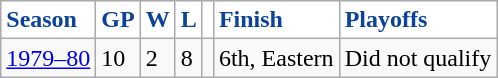<table class="wikitable">
<tr style="font-weight:bold;background:white;color:#0b429b;border-color:#c9333f;">
<td>Season</td>
<td>GP</td>
<td>W</td>
<td>L</td>
<td></td>
<td>Finish</td>
<td>Playoffs</td>
</tr>
<tr>
<td><a href='#'>1979–80</a></td>
<td>10</td>
<td>2</td>
<td>8</td>
<td></td>
<td>6th, Eastern</td>
<td>Did not qualify</td>
</tr>
</table>
